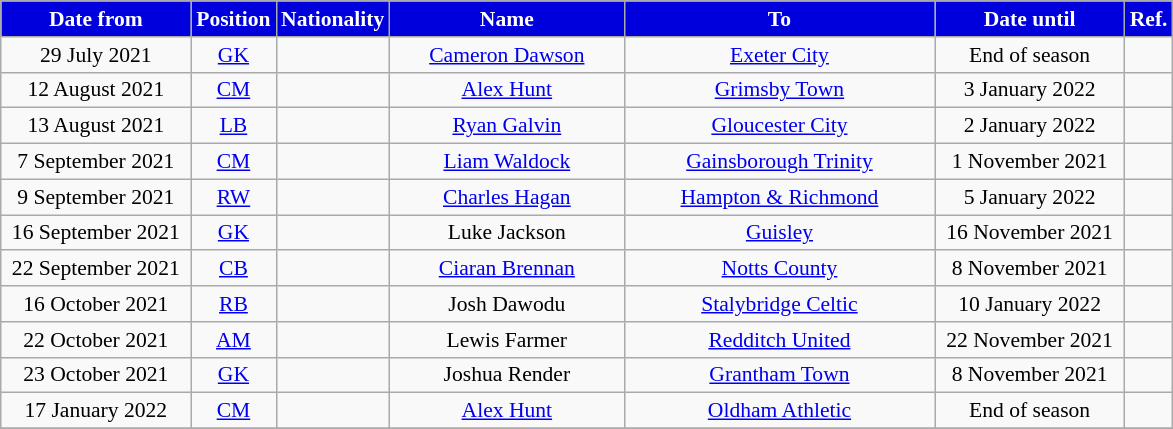<table class="wikitable"  style="text-align:center; font-size:90%; ">
<tr>
<th style="background:#0000dd; color:#ffffff; width:120px;">Date from</th>
<th style="background:#0000dd; color:#ffffff; width:50px;">Position</th>
<th style="background:#0000dd; color:#ffffff; width:50px;">Nationality</th>
<th style="background:#0000dd; color:#ffffff; width:150px;">Name</th>
<th style="background:#0000dd; color:#ffffff; width:200px;">To</th>
<th style="background:#0000dd; color:#ffffff; width:120px;">Date until</th>
<th style="background:#0000dd; color:#ffffff; width:25px;">Ref.</th>
</tr>
<tr>
<td>29 July 2021</td>
<td><a href='#'>GK</a></td>
<td></td>
<td><a href='#'>Cameron Dawson</a></td>
<td> <a href='#'>Exeter City</a></td>
<td>End of season</td>
<td></td>
</tr>
<tr>
<td>12 August 2021</td>
<td><a href='#'>CM</a></td>
<td></td>
<td><a href='#'>Alex Hunt</a></td>
<td> <a href='#'>Grimsby Town</a></td>
<td>3 January 2022</td>
<td></td>
</tr>
<tr>
<td>13 August 2021</td>
<td><a href='#'>LB</a></td>
<td></td>
<td><a href='#'>Ryan Galvin</a></td>
<td> <a href='#'>Gloucester City</a></td>
<td>2 January 2022</td>
<td></td>
</tr>
<tr>
<td>7 September 2021</td>
<td><a href='#'>CM</a></td>
<td></td>
<td><a href='#'>Liam Waldock</a></td>
<td> <a href='#'>Gainsborough Trinity</a></td>
<td>1 November 2021</td>
<td></td>
</tr>
<tr>
<td>9 September 2021</td>
<td><a href='#'>RW</a></td>
<td></td>
<td><a href='#'>Charles Hagan</a></td>
<td> <a href='#'>Hampton & Richmond</a></td>
<td>5 January 2022</td>
<td></td>
</tr>
<tr>
<td>16 September 2021</td>
<td><a href='#'>GK</a></td>
<td></td>
<td>Luke Jackson</td>
<td> <a href='#'>Guisley</a></td>
<td>16 November 2021</td>
<td></td>
</tr>
<tr>
<td>22 September 2021</td>
<td><a href='#'>CB</a></td>
<td></td>
<td><a href='#'>Ciaran Brennan</a></td>
<td> <a href='#'>Notts County</a></td>
<td>8 November 2021</td>
<td></td>
</tr>
<tr>
<td>16 October 2021</td>
<td><a href='#'>RB</a></td>
<td></td>
<td>Josh Dawodu</td>
<td> <a href='#'>Stalybridge Celtic</a></td>
<td>10 January 2022</td>
<td></td>
</tr>
<tr>
<td>22 October 2021</td>
<td><a href='#'>AM</a></td>
<td></td>
<td>Lewis Farmer</td>
<td> <a href='#'>Redditch United</a></td>
<td>22 November 2021</td>
<td></td>
</tr>
<tr>
<td>23 October 2021</td>
<td><a href='#'>GK</a></td>
<td></td>
<td>Joshua Render</td>
<td> <a href='#'>Grantham Town</a></td>
<td>8 November 2021</td>
<td></td>
</tr>
<tr>
<td>17 January 2022</td>
<td><a href='#'>CM</a></td>
<td></td>
<td><a href='#'>Alex Hunt</a></td>
<td> <a href='#'>Oldham Athletic</a></td>
<td>End of season</td>
<td></td>
</tr>
<tr>
</tr>
</table>
